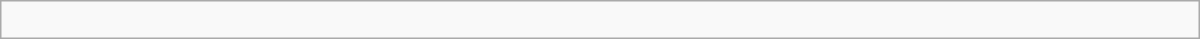<table class="wikitable"  style="text-align:center; width:800px;">
<tr>
<td><br></td>
</tr>
</table>
